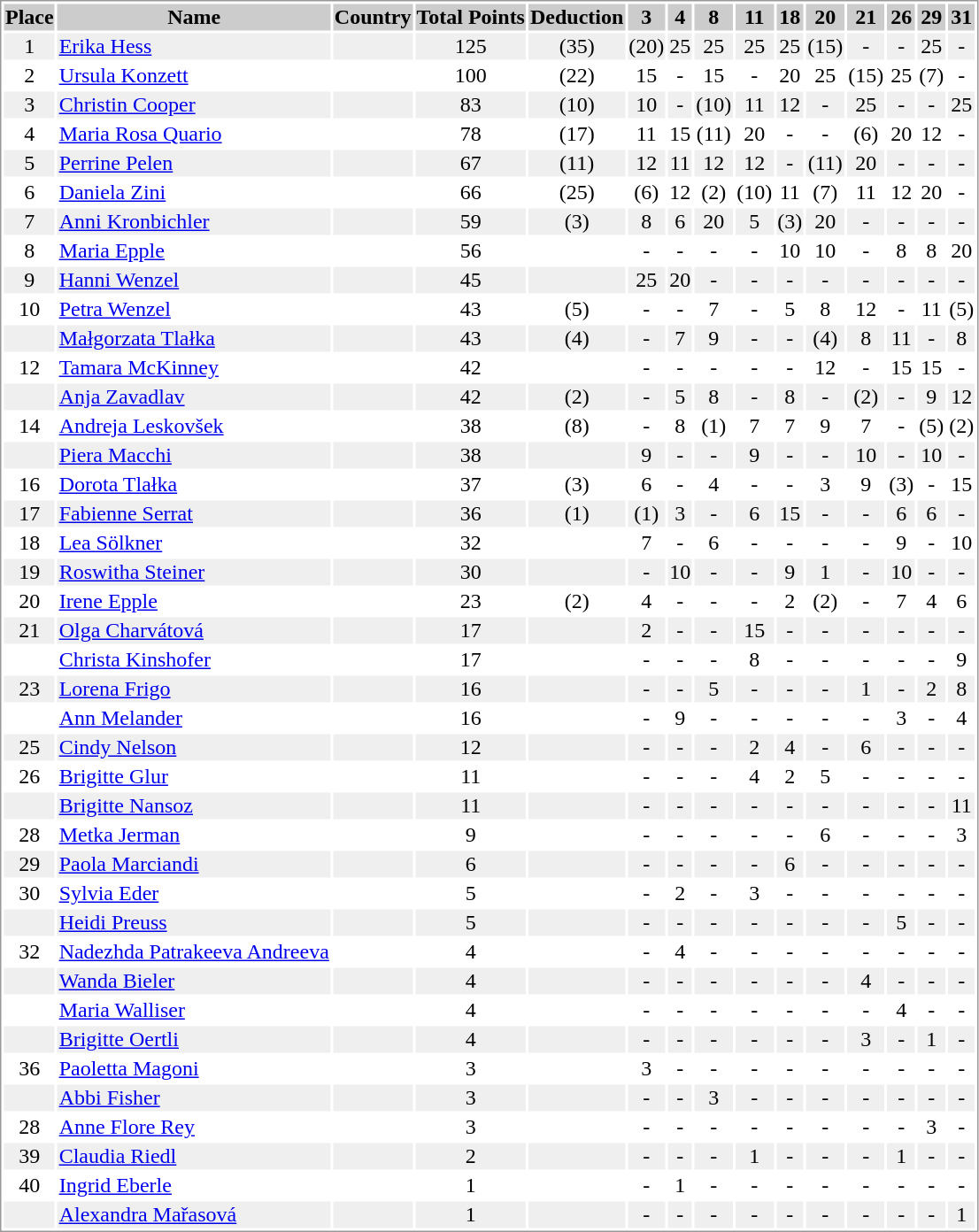<table border="0" style="border: 1px solid #999; background-color:#FFFFFF; text-align:center">
<tr align="center" bgcolor="#CCCCCC">
<th>Place</th>
<th>Name</th>
<th>Country</th>
<th>Total Points</th>
<th>Deduction</th>
<th>3</th>
<th>4</th>
<th>8</th>
<th>11</th>
<th>18</th>
<th>20</th>
<th>21</th>
<th>26</th>
<th>29</th>
<th>31</th>
</tr>
<tr bgcolor="#EFEFEF">
<td>1</td>
<td align="left"><a href='#'>Erika Hess</a></td>
<td align="left"></td>
<td>125</td>
<td>(35)</td>
<td>(20)</td>
<td>25</td>
<td>25</td>
<td>25</td>
<td>25</td>
<td>(15)</td>
<td>-</td>
<td>-</td>
<td>25</td>
<td>-</td>
</tr>
<tr>
<td>2</td>
<td align="left"><a href='#'>Ursula Konzett</a></td>
<td align="left"></td>
<td>100</td>
<td>(22)</td>
<td>15</td>
<td>-</td>
<td>15</td>
<td>-</td>
<td>20</td>
<td>25</td>
<td>(15)</td>
<td>25</td>
<td>(7)</td>
<td>-</td>
</tr>
<tr bgcolor="#EFEFEF">
<td>3</td>
<td align="left"><a href='#'>Christin Cooper</a></td>
<td align="left"></td>
<td>83</td>
<td>(10)</td>
<td>10</td>
<td>-</td>
<td>(10)</td>
<td>11</td>
<td>12</td>
<td>-</td>
<td>25</td>
<td>-</td>
<td>-</td>
<td>25</td>
</tr>
<tr>
<td>4</td>
<td align="left"><a href='#'>Maria Rosa Quario</a></td>
<td align="left"></td>
<td>78</td>
<td>(17)</td>
<td>11</td>
<td>15</td>
<td>(11)</td>
<td>20</td>
<td>-</td>
<td>-</td>
<td>(6)</td>
<td>20</td>
<td>12</td>
<td>-</td>
</tr>
<tr bgcolor="#EFEFEF">
<td>5</td>
<td align="left"><a href='#'>Perrine Pelen</a></td>
<td align="left"></td>
<td>67</td>
<td>(11)</td>
<td>12</td>
<td>11</td>
<td>12</td>
<td>12</td>
<td>-</td>
<td>(11)</td>
<td>20</td>
<td>-</td>
<td>-</td>
<td>-</td>
</tr>
<tr>
<td>6</td>
<td align="left"><a href='#'>Daniela Zini</a></td>
<td align="left"></td>
<td>66</td>
<td>(25)</td>
<td>(6)</td>
<td>12</td>
<td>(2)</td>
<td>(10)</td>
<td>11</td>
<td>(7)</td>
<td>11</td>
<td>12</td>
<td>20</td>
<td>-</td>
</tr>
<tr bgcolor="#EFEFEF">
<td>7</td>
<td align="left"><a href='#'>Anni Kronbichler</a></td>
<td align="left"></td>
<td>59</td>
<td>(3)</td>
<td>8</td>
<td>6</td>
<td>20</td>
<td>5</td>
<td>(3)</td>
<td>20</td>
<td>-</td>
<td>-</td>
<td>-</td>
<td>-</td>
</tr>
<tr>
<td>8</td>
<td align="left"><a href='#'>Maria Epple</a></td>
<td align="left"></td>
<td>56</td>
<td></td>
<td>-</td>
<td>-</td>
<td>-</td>
<td>-</td>
<td>10</td>
<td>10</td>
<td>-</td>
<td>8</td>
<td>8</td>
<td>20</td>
</tr>
<tr bgcolor="#EFEFEF">
<td>9</td>
<td align="left"><a href='#'>Hanni Wenzel</a></td>
<td align="left"></td>
<td>45</td>
<td></td>
<td>25</td>
<td>20</td>
<td>-</td>
<td>-</td>
<td>-</td>
<td>-</td>
<td>-</td>
<td>-</td>
<td>-</td>
<td>-</td>
</tr>
<tr>
<td>10</td>
<td align="left"><a href='#'>Petra Wenzel</a></td>
<td align="left"></td>
<td>43</td>
<td>(5)</td>
<td>-</td>
<td>-</td>
<td>7</td>
<td>-</td>
<td>5</td>
<td>8</td>
<td>12</td>
<td>-</td>
<td>11</td>
<td>(5)</td>
</tr>
<tr bgcolor="#EFEFEF">
<td></td>
<td align="left"><a href='#'>Małgorzata Tlałka</a></td>
<td align="left"></td>
<td>43</td>
<td>(4)</td>
<td>-</td>
<td>7</td>
<td>9</td>
<td>-</td>
<td>-</td>
<td>(4)</td>
<td>8</td>
<td>11</td>
<td>-</td>
<td>8</td>
</tr>
<tr>
<td>12</td>
<td align="left"><a href='#'>Tamara McKinney</a></td>
<td align="left"></td>
<td>42</td>
<td></td>
<td>-</td>
<td>-</td>
<td>-</td>
<td>-</td>
<td>-</td>
<td>12</td>
<td>-</td>
<td>15</td>
<td>15</td>
<td>-</td>
</tr>
<tr bgcolor="#EFEFEF">
<td></td>
<td align="left"><a href='#'>Anja Zavadlav</a></td>
<td align="left"></td>
<td>42</td>
<td>(2)</td>
<td>-</td>
<td>5</td>
<td>8</td>
<td>-</td>
<td>8</td>
<td>-</td>
<td>(2)</td>
<td>-</td>
<td>9</td>
<td>12</td>
</tr>
<tr>
<td>14</td>
<td align="left"><a href='#'>Andreja Leskovšek</a></td>
<td align="left"></td>
<td>38</td>
<td>(8)</td>
<td>-</td>
<td>8</td>
<td>(1)</td>
<td>7</td>
<td>7</td>
<td>9</td>
<td>7</td>
<td>-</td>
<td>(5)</td>
<td>(2)</td>
</tr>
<tr bgcolor="#EFEFEF">
<td></td>
<td align="left"><a href='#'>Piera Macchi</a></td>
<td align="left"></td>
<td>38</td>
<td></td>
<td>9</td>
<td>-</td>
<td>-</td>
<td>9</td>
<td>-</td>
<td>-</td>
<td>10</td>
<td>-</td>
<td>10</td>
<td>-</td>
</tr>
<tr>
<td>16</td>
<td align="left"><a href='#'>Dorota Tlałka</a></td>
<td align="left"></td>
<td>37</td>
<td>(3)</td>
<td>6</td>
<td>-</td>
<td>4</td>
<td>-</td>
<td>-</td>
<td>3</td>
<td>9</td>
<td>(3)</td>
<td>-</td>
<td>15</td>
</tr>
<tr bgcolor="#EFEFEF">
<td>17</td>
<td align="left"><a href='#'>Fabienne Serrat</a></td>
<td align="left"></td>
<td>36</td>
<td>(1)</td>
<td>(1)</td>
<td>3</td>
<td>-</td>
<td>6</td>
<td>15</td>
<td>-</td>
<td>-</td>
<td>6</td>
<td>6</td>
<td>-</td>
</tr>
<tr>
<td>18</td>
<td align="left"><a href='#'>Lea Sölkner</a></td>
<td align="left"></td>
<td>32</td>
<td></td>
<td>7</td>
<td>-</td>
<td>6</td>
<td>-</td>
<td>-</td>
<td>-</td>
<td>-</td>
<td>9</td>
<td>-</td>
<td>10</td>
</tr>
<tr bgcolor="#EFEFEF">
<td>19</td>
<td align="left"><a href='#'>Roswitha Steiner</a></td>
<td align="left"></td>
<td>30</td>
<td></td>
<td>-</td>
<td>10</td>
<td>-</td>
<td>-</td>
<td>9</td>
<td>1</td>
<td>-</td>
<td>10</td>
<td>-</td>
<td>-</td>
</tr>
<tr>
<td>20</td>
<td align="left"><a href='#'>Irene Epple</a></td>
<td align="left"></td>
<td>23</td>
<td>(2)</td>
<td>4</td>
<td>-</td>
<td>-</td>
<td>-</td>
<td>2</td>
<td>(2)</td>
<td>-</td>
<td>7</td>
<td>4</td>
<td>6</td>
</tr>
<tr bgcolor="#EFEFEF">
<td>21</td>
<td align="left"><a href='#'>Olga Charvátová</a></td>
<td align="left"></td>
<td>17</td>
<td></td>
<td>2</td>
<td>-</td>
<td>-</td>
<td>15</td>
<td>-</td>
<td>-</td>
<td>-</td>
<td>-</td>
<td>-</td>
<td>-</td>
</tr>
<tr>
<td></td>
<td align="left"><a href='#'>Christa Kinshofer</a></td>
<td align="left"></td>
<td>17</td>
<td></td>
<td>-</td>
<td>-</td>
<td>-</td>
<td>8</td>
<td>-</td>
<td>-</td>
<td>-</td>
<td>-</td>
<td>-</td>
<td>9</td>
</tr>
<tr bgcolor="#EFEFEF">
<td>23</td>
<td align="left"><a href='#'>Lorena Frigo</a></td>
<td align="left"></td>
<td>16</td>
<td></td>
<td>-</td>
<td>-</td>
<td>5</td>
<td>-</td>
<td>-</td>
<td>-</td>
<td>1</td>
<td>-</td>
<td>2</td>
<td>8</td>
</tr>
<tr>
<td></td>
<td align="left"><a href='#'>Ann Melander</a></td>
<td align="left"></td>
<td>16</td>
<td></td>
<td>-</td>
<td>9</td>
<td>-</td>
<td>-</td>
<td>-</td>
<td>-</td>
<td>-</td>
<td>3</td>
<td>-</td>
<td>4</td>
</tr>
<tr bgcolor="#EFEFEF">
<td>25</td>
<td align="left"><a href='#'>Cindy Nelson</a></td>
<td align="left"></td>
<td>12</td>
<td></td>
<td>-</td>
<td>-</td>
<td>-</td>
<td>2</td>
<td>4</td>
<td>-</td>
<td>6</td>
<td>-</td>
<td>-</td>
<td>-</td>
</tr>
<tr>
<td>26</td>
<td align="left"><a href='#'>Brigitte Glur</a></td>
<td align="left"></td>
<td>11</td>
<td></td>
<td>-</td>
<td>-</td>
<td>-</td>
<td>4</td>
<td>2</td>
<td>5</td>
<td>-</td>
<td>-</td>
<td>-</td>
<td>-</td>
</tr>
<tr bgcolor="#EFEFEF">
<td></td>
<td align="left"><a href='#'>Brigitte Nansoz</a></td>
<td align="left"></td>
<td>11</td>
<td></td>
<td>-</td>
<td>-</td>
<td>-</td>
<td>-</td>
<td>-</td>
<td>-</td>
<td>-</td>
<td>-</td>
<td>-</td>
<td>11</td>
</tr>
<tr>
<td>28</td>
<td align="left"><a href='#'>Metka Jerman</a></td>
<td align="left"></td>
<td>9</td>
<td></td>
<td>-</td>
<td>-</td>
<td>-</td>
<td>-</td>
<td>-</td>
<td>6</td>
<td>-</td>
<td>-</td>
<td>-</td>
<td>3</td>
</tr>
<tr bgcolor="#EFEFEF">
<td>29</td>
<td align="left"><a href='#'>Paola Marciandi</a></td>
<td align="left"></td>
<td>6</td>
<td></td>
<td>-</td>
<td>-</td>
<td>-</td>
<td>-</td>
<td>6</td>
<td>-</td>
<td>-</td>
<td>-</td>
<td>-</td>
<td>-</td>
</tr>
<tr>
<td>30</td>
<td align="left"><a href='#'>Sylvia Eder</a></td>
<td align="left"></td>
<td>5</td>
<td></td>
<td>-</td>
<td>2</td>
<td>-</td>
<td>3</td>
<td>-</td>
<td>-</td>
<td>-</td>
<td>-</td>
<td>-</td>
<td>-</td>
</tr>
<tr bgcolor="#EFEFEF">
<td></td>
<td align="left"><a href='#'>Heidi Preuss</a></td>
<td align="left"></td>
<td>5</td>
<td></td>
<td>-</td>
<td>-</td>
<td>-</td>
<td>-</td>
<td>-</td>
<td>-</td>
<td>-</td>
<td>5</td>
<td>-</td>
<td>-</td>
</tr>
<tr>
<td>32</td>
<td align="left"><a href='#'>Nadezhda Patrakeeva Andreeva</a></td>
<td align="left"></td>
<td>4</td>
<td></td>
<td>-</td>
<td>4</td>
<td>-</td>
<td>-</td>
<td>-</td>
<td>-</td>
<td>-</td>
<td>-</td>
<td>-</td>
<td>-</td>
</tr>
<tr bgcolor="#EFEFEF">
<td></td>
<td align="left"><a href='#'>Wanda Bieler</a></td>
<td align="left"></td>
<td>4</td>
<td></td>
<td>-</td>
<td>-</td>
<td>-</td>
<td>-</td>
<td>-</td>
<td>-</td>
<td>4</td>
<td>-</td>
<td>-</td>
<td>-</td>
</tr>
<tr>
<td></td>
<td align="left"><a href='#'>Maria Walliser</a></td>
<td align="left"></td>
<td>4</td>
<td></td>
<td>-</td>
<td>-</td>
<td>-</td>
<td>-</td>
<td>-</td>
<td>-</td>
<td>-</td>
<td>4</td>
<td>-</td>
<td>-</td>
</tr>
<tr bgcolor="#EFEFEF">
<td></td>
<td align="left"><a href='#'>Brigitte Oertli</a></td>
<td align="left"></td>
<td>4</td>
<td></td>
<td>-</td>
<td>-</td>
<td>-</td>
<td>-</td>
<td>-</td>
<td>-</td>
<td>3</td>
<td>-</td>
<td>1</td>
<td>-</td>
</tr>
<tr>
<td>36</td>
<td align="left"><a href='#'>Paoletta Magoni</a></td>
<td align="left"></td>
<td>3</td>
<td></td>
<td>3</td>
<td>-</td>
<td>-</td>
<td>-</td>
<td>-</td>
<td>-</td>
<td>-</td>
<td>-</td>
<td>-</td>
<td>-</td>
</tr>
<tr bgcolor="#EFEFEF">
<td></td>
<td align="left"><a href='#'>Abbi Fisher</a></td>
<td align="left"></td>
<td>3</td>
<td></td>
<td>-</td>
<td>-</td>
<td>3</td>
<td>-</td>
<td>-</td>
<td>-</td>
<td>-</td>
<td>-</td>
<td>-</td>
<td>-</td>
</tr>
<tr>
<td>28</td>
<td align="left"><a href='#'>Anne Flore Rey</a></td>
<td align="left"></td>
<td>3</td>
<td></td>
<td>-</td>
<td>-</td>
<td>-</td>
<td>-</td>
<td>-</td>
<td>-</td>
<td>-</td>
<td>-</td>
<td>3</td>
<td>-</td>
</tr>
<tr bgcolor="#EFEFEF">
<td>39</td>
<td align="left"><a href='#'>Claudia Riedl</a></td>
<td align="left"></td>
<td>2</td>
<td></td>
<td>-</td>
<td>-</td>
<td>-</td>
<td>1</td>
<td>-</td>
<td>-</td>
<td>-</td>
<td>1</td>
<td>-</td>
<td>-</td>
</tr>
<tr>
<td>40</td>
<td align="left"><a href='#'>Ingrid Eberle</a></td>
<td align="left"></td>
<td>1</td>
<td></td>
<td>-</td>
<td>1</td>
<td>-</td>
<td>-</td>
<td>-</td>
<td>-</td>
<td>-</td>
<td>-</td>
<td>-</td>
<td>-</td>
</tr>
<tr bgcolor="#EFEFEF">
<td></td>
<td align="left"><a href='#'>Alexandra Mařasová</a></td>
<td align="left"></td>
<td>1</td>
<td></td>
<td>-</td>
<td>-</td>
<td>-</td>
<td>-</td>
<td>-</td>
<td>-</td>
<td>-</td>
<td>-</td>
<td>-</td>
<td>1</td>
</tr>
</table>
